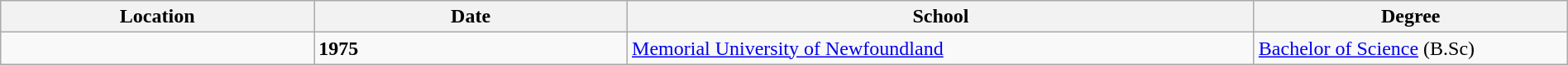<table class="wikitable" style="width:100%;">
<tr>
<th style="width:20%;">Location</th>
<th style="width:20%;">Date</th>
<th style="width:40%;">School</th>
<th style="width:20%;">Degree</th>
</tr>
<tr>
<td></td>
<td><strong>1975</strong></td>
<td><a href='#'>Memorial University of Newfoundland</a></td>
<td><a href='#'>Bachelor of Science</a> (B.Sc)</td>
</tr>
</table>
